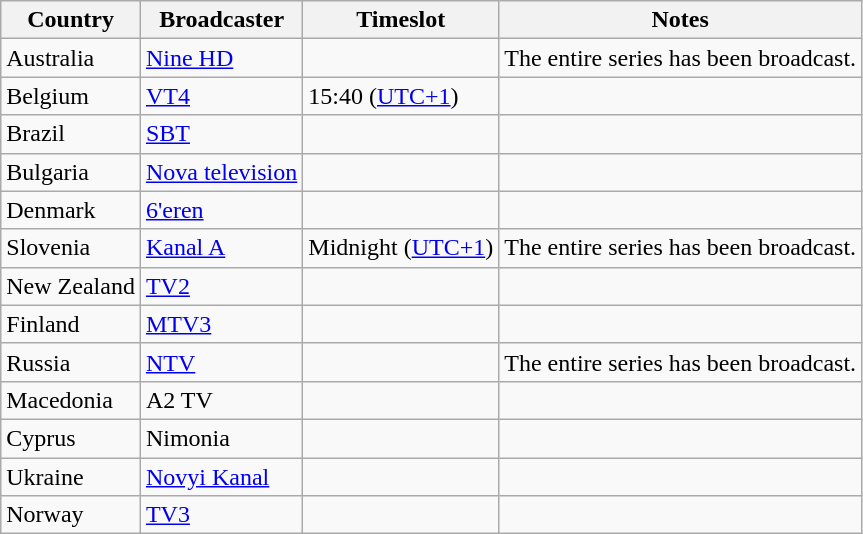<table class="wikitable">
<tr>
<th>Country</th>
<th>Broadcaster</th>
<th>Timeslot</th>
<th>Notes</th>
</tr>
<tr>
<td>Australia</td>
<td><a href='#'>Nine HD</a></td>
<td></td>
<td>The entire series has been broadcast.</td>
</tr>
<tr>
<td>Belgium</td>
<td><a href='#'>VT4</a></td>
<td>15:40 (<a href='#'>UTC+1</a>)</td>
<td></td>
</tr>
<tr>
<td>Brazil</td>
<td><a href='#'>SBT</a></td>
<td></td>
<td></td>
</tr>
<tr>
<td>Bulgaria</td>
<td><a href='#'>Nova television</a></td>
<td></td>
<td></td>
</tr>
<tr>
<td>Denmark</td>
<td><a href='#'>6'eren</a></td>
<td></td>
<td></td>
</tr>
<tr>
<td>Slovenia</td>
<td><a href='#'>Kanal A</a></td>
<td>Midnight (<a href='#'>UTC+1</a>)</td>
<td>The entire series has been broadcast.</td>
</tr>
<tr>
<td>New Zealand</td>
<td><a href='#'>TV2</a></td>
<td></td>
<td></td>
</tr>
<tr>
<td>Finland</td>
<td><a href='#'>MTV3</a></td>
<td></td>
<td></td>
</tr>
<tr>
<td>Russia</td>
<td><a href='#'>NTV</a></td>
<td></td>
<td>The entire series has been broadcast.</td>
</tr>
<tr>
<td>Macedonia</td>
<td>A2 TV</td>
<td></td>
<td></td>
</tr>
<tr>
<td>Cyprus</td>
<td>Nimonia</td>
<td></td>
<td></td>
</tr>
<tr>
<td>Ukraine</td>
<td><a href='#'>Novyi Kanal</a></td>
<td></td>
</tr>
<tr>
<td>Norway</td>
<td><a href='#'>TV3</a></td>
<td></td>
<td></td>
</tr>
</table>
